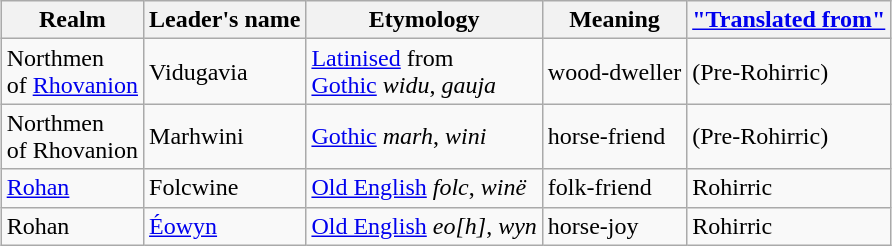<table class="wikitable" style="margin: 1em auto;">
<tr>
<th>Realm</th>
<th>Leader's name</th>
<th>Etymology</th>
<th>Meaning</th>
<th><a href='#'>"Translated from"</a></th>
</tr>
<tr>
<td>Northmen<br>of <a href='#'>Rhovanion</a></td>
<td>Vidugavia</td>
<td><a href='#'>Latinised</a> from<br><a href='#'>Gothic</a> <em>widu</em>, <em>gauja</em></td>
<td>wood-dweller</td>
<td>(Pre-Rohirric)</td>
</tr>
<tr>
<td>Northmen<br>of Rhovanion</td>
<td>Marhwini</td>
<td><a href='#'>Gothic</a> <em>marh</em>, <em>wini</em></td>
<td>horse-friend</td>
<td>(Pre-Rohirric)</td>
</tr>
<tr>
<td><a href='#'>Rohan</a></td>
<td>Folcwine</td>
<td><a href='#'>Old English</a> <em>folc</em>, <em>winë</em></td>
<td>folk-friend</td>
<td>Rohirric</td>
</tr>
<tr>
<td>Rohan</td>
<td><a href='#'>Éowyn</a></td>
<td><a href='#'>Old English</a> <em>eo[h]</em>, <em>wyn</em></td>
<td>horse-joy</td>
<td>Rohirric</td>
</tr>
</table>
